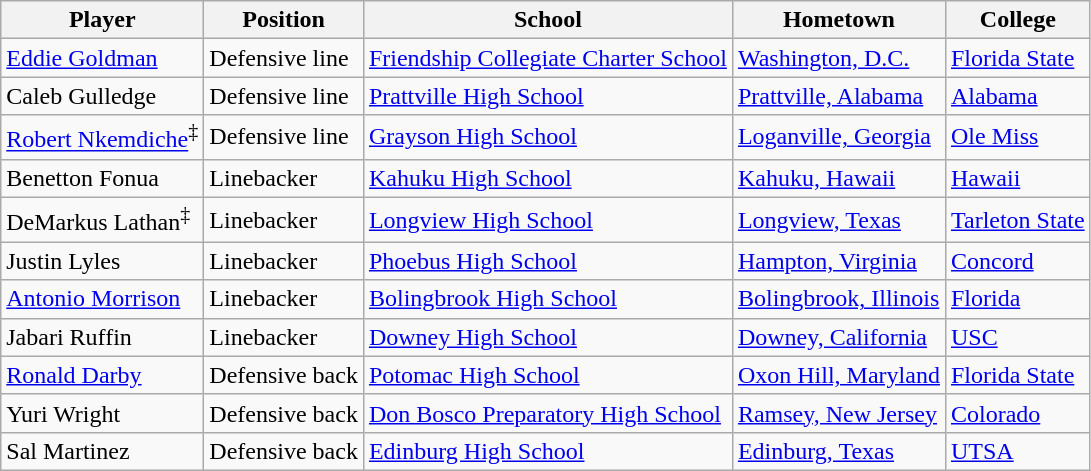<table class="wikitable">
<tr>
<th>Player</th>
<th>Position</th>
<th>School</th>
<th>Hometown</th>
<th>College</th>
</tr>
<tr>
<td><a href='#'>Eddie Goldman</a></td>
<td>Defensive line</td>
<td><a href='#'>Friendship Collegiate Charter School</a></td>
<td><a href='#'>Washington, D.C.</a></td>
<td><a href='#'>Florida State</a></td>
</tr>
<tr>
<td>Caleb Gulledge</td>
<td>Defensive line</td>
<td><a href='#'>Prattville High School</a></td>
<td><a href='#'>Prattville, Alabama</a></td>
<td><a href='#'>Alabama</a></td>
</tr>
<tr>
<td><a href='#'>Robert Nkemdiche</a><sup>‡</sup></td>
<td>Defensive line</td>
<td><a href='#'>Grayson High School</a></td>
<td><a href='#'>Loganville, Georgia</a></td>
<td><a href='#'>Ole Miss</a></td>
</tr>
<tr>
<td>Benetton Fonua</td>
<td>Linebacker</td>
<td><a href='#'>Kahuku High School</a></td>
<td><a href='#'>Kahuku, Hawaii</a></td>
<td><a href='#'>Hawaii</a></td>
</tr>
<tr>
<td>DeMarkus Lathan<sup>‡</sup></td>
<td>Linebacker</td>
<td><a href='#'>Longview High School</a></td>
<td><a href='#'>Longview, Texas</a></td>
<td><a href='#'>Tarleton State</a></td>
</tr>
<tr>
<td>Justin Lyles</td>
<td>Linebacker</td>
<td><a href='#'>Phoebus High School</a></td>
<td><a href='#'>Hampton, Virginia</a></td>
<td><a href='#'>Concord</a></td>
</tr>
<tr>
<td><a href='#'>Antonio Morrison</a></td>
<td>Linebacker</td>
<td><a href='#'>Bolingbrook High School</a></td>
<td><a href='#'>Bolingbrook, Illinois</a></td>
<td><a href='#'>Florida</a></td>
</tr>
<tr>
<td>Jabari Ruffin</td>
<td>Linebacker</td>
<td><a href='#'>Downey High School</a></td>
<td><a href='#'>Downey, California</a></td>
<td><a href='#'>USC</a></td>
</tr>
<tr>
<td><a href='#'>Ronald Darby</a></td>
<td>Defensive back</td>
<td><a href='#'>Potomac High School</a></td>
<td><a href='#'>Oxon Hill, Maryland</a></td>
<td><a href='#'>Florida State</a></td>
</tr>
<tr>
<td>Yuri Wright</td>
<td>Defensive back</td>
<td><a href='#'>Don Bosco Preparatory High School</a></td>
<td><a href='#'>Ramsey, New Jersey</a></td>
<td><a href='#'>Colorado</a></td>
</tr>
<tr>
<td>Sal Martinez</td>
<td>Defensive back</td>
<td><a href='#'>Edinburg High School</a></td>
<td><a href='#'>Edinburg, Texas</a></td>
<td><a href='#'>UTSA</a></td>
</tr>
</table>
